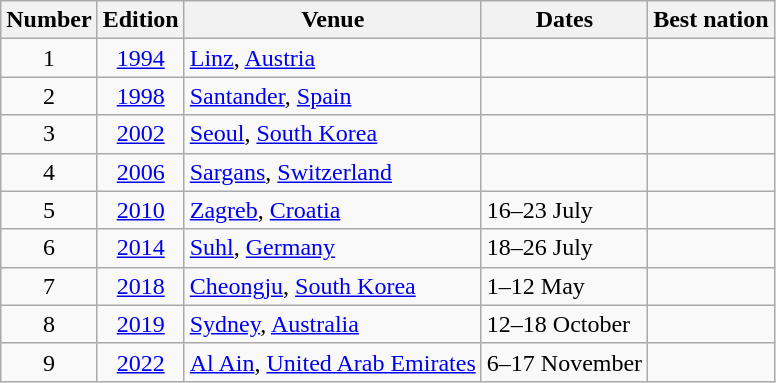<table class="wikitable">
<tr>
<th>Number</th>
<th>Edition</th>
<th>Venue</th>
<th>Dates</th>
<th>Best nation</th>
</tr>
<tr>
<td align="center">1</td>
<td align="center"><a href='#'>1994</a></td>
<td> <a href='#'>Linz</a>, <a href='#'>Austria</a></td>
<td></td>
<td></td>
</tr>
<tr>
<td align="center">2</td>
<td align="center"><a href='#'>1998</a></td>
<td> <a href='#'>Santander</a>, <a href='#'>Spain</a></td>
<td></td>
<td></td>
</tr>
<tr>
<td align="center">3</td>
<td align="center"><a href='#'>2002</a></td>
<td> <a href='#'>Seoul</a>, <a href='#'>South Korea</a></td>
<td></td>
<td></td>
</tr>
<tr>
<td align="center">4</td>
<td align="center"><a href='#'>2006</a></td>
<td> <a href='#'>Sargans</a>, <a href='#'>Switzerland</a></td>
<td></td>
<td></td>
</tr>
<tr>
<td align="center">5</td>
<td align="center"><a href='#'>2010</a></td>
<td> <a href='#'>Zagreb</a>, <a href='#'>Croatia</a></td>
<td>16–23 July</td>
<td></td>
</tr>
<tr>
<td align="center">6</td>
<td align="center"><a href='#'>2014</a></td>
<td> <a href='#'>Suhl</a>, <a href='#'>Germany</a></td>
<td>18–26 July</td>
<td></td>
</tr>
<tr>
<td align="center">7</td>
<td align="center"><a href='#'>2018</a></td>
<td> <a href='#'>Cheongju</a>, <a href='#'>South Korea</a></td>
<td>1–12 May</td>
<td></td>
</tr>
<tr>
<td align="center">8</td>
<td align="center"><a href='#'>2019</a></td>
<td> <a href='#'>Sydney</a>, <a href='#'>Australia</a></td>
<td>12–18 October</td>
<td></td>
</tr>
<tr>
<td align=center>9</td>
<td align=center><a href='#'>2022</a></td>
<td> <a href='#'>Al Ain</a>, <a href='#'>United Arab Emirates</a></td>
<td>6–17 November</td>
<td></td>
</tr>
</table>
